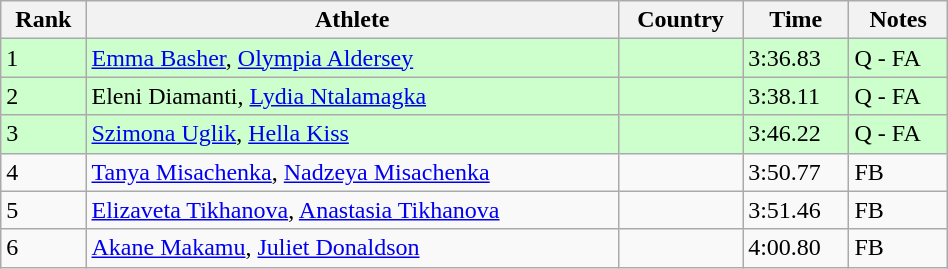<table class="wikitable" width=50%>
<tr>
<th>Rank</th>
<th>Athlete</th>
<th>Country</th>
<th>Time</th>
<th>Notes</th>
</tr>
<tr bgcolor=ccffcc>
<td>1</td>
<td><a href='#'>Emma Basher</a>, <a href='#'>Olympia Aldersey</a></td>
<td></td>
<td>3:36.83</td>
<td>Q - FA</td>
</tr>
<tr bgcolor=ccffcc>
<td>2</td>
<td>Eleni Diamanti, <a href='#'>Lydia Ntalamagka</a></td>
<td></td>
<td>3:38.11</td>
<td>Q - FA</td>
</tr>
<tr bgcolor=ccffcc>
<td>3</td>
<td><a href='#'>Szimona Uglik</a>, <a href='#'>Hella Kiss</a></td>
<td></td>
<td>3:46.22</td>
<td>Q - FA</td>
</tr>
<tr>
<td>4</td>
<td><a href='#'>Tanya Misachenka</a>, <a href='#'>Nadzeya Misachenka</a></td>
<td></td>
<td>3:50.77</td>
<td>FB</td>
</tr>
<tr>
<td>5</td>
<td><a href='#'>Elizaveta Tikhanova</a>, <a href='#'>Anastasia Tikhanova</a></td>
<td></td>
<td>3:51.46</td>
<td>FB</td>
</tr>
<tr>
<td>6</td>
<td><a href='#'>Akane Makamu</a>, <a href='#'>Juliet Donaldson</a></td>
<td></td>
<td>4:00.80</td>
<td>FB</td>
</tr>
</table>
